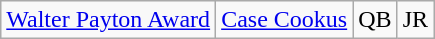<table class="wikitable">
<tr>
<td><a href='#'>Walter Payton Award</a></td>
<td><a href='#'>Case Cookus</a></td>
<td>QB</td>
<td>JR</td>
</tr>
</table>
